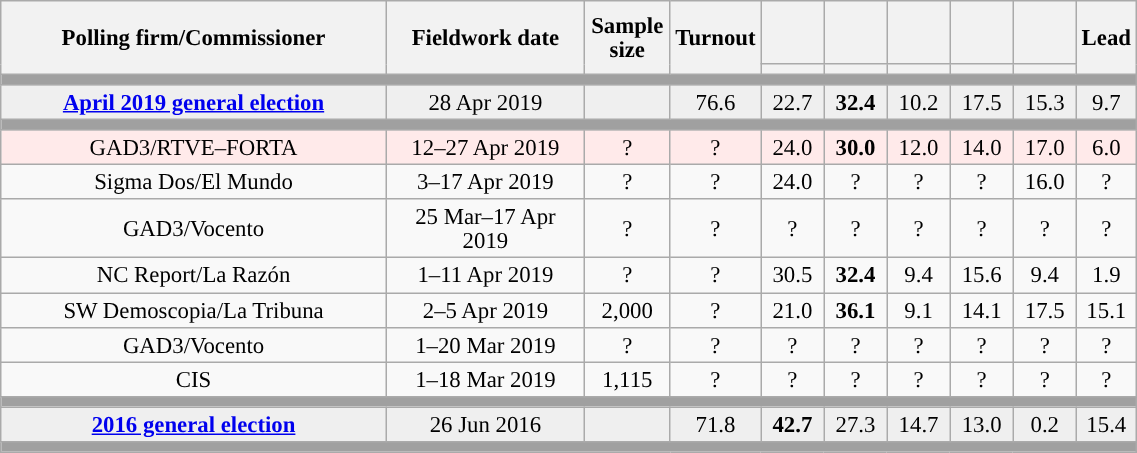<table class="wikitable collapsible collapsed" style="text-align:center; font-size:95%; line-height:16px;">
<tr style="height:42px;">
<th style="width:250px;" rowspan="2">Polling firm/Commissioner</th>
<th style="width:125px;" rowspan="2">Fieldwork date</th>
<th style="width:50px;" rowspan="2">Sample size</th>
<th style="width:45px;" rowspan="2">Turnout</th>
<th style="width:35px;"></th>
<th style="width:35px;"></th>
<th style="width:35px;"></th>
<th style="width:35px;"></th>
<th style="width:35px;"></th>
<th style="width:30px;" rowspan="2">Lead</th>
</tr>
<tr>
<th style="color:inherit;background:"></th>
<th style="color:inherit;background:"></th>
<th style="color:inherit;background:"></th>
<th style="color:inherit;background:"></th>
<th style="color:inherit;background:"></th>
</tr>
<tr>
<td colspan="10" style="background:#A0A0A0"></td>
</tr>
<tr style="background:#EFEFEF;">
<td><strong><a href='#'>April 2019 general election</a></strong></td>
<td>28 Apr 2019</td>
<td></td>
<td>76.6</td>
<td>22.7<br></td>
<td><strong>32.4</strong><br></td>
<td>10.2<br></td>
<td>17.5<br></td>
<td>15.3<br></td>
<td style="background:">9.7</td>
</tr>
<tr>
<td colspan="10" style="background:#A0A0A0"></td>
</tr>
<tr style="background:#FFEAEA;">
<td>GAD3/RTVE–FORTA</td>
<td>12–27 Apr 2019</td>
<td>?</td>
<td>?</td>
<td>24.0<br></td>
<td><strong>30.0</strong><br></td>
<td>12.0<br></td>
<td>14.0<br></td>
<td>17.0<br></td>
<td style="background:">6.0</td>
</tr>
<tr>
<td>Sigma Dos/El Mundo</td>
<td>3–17 Apr 2019</td>
<td>?</td>
<td>?</td>
<td>24.0<br></td>
<td>?<br></td>
<td>?<br></td>
<td>?<br></td>
<td>16.0<br></td>
<td style="background:">?</td>
</tr>
<tr>
<td>GAD3/Vocento</td>
<td>25 Mar–17 Apr 2019</td>
<td>?</td>
<td>?</td>
<td>?<br></td>
<td>?<br></td>
<td>?<br></td>
<td>?<br></td>
<td>?<br></td>
<td style="background:">?</td>
</tr>
<tr>
<td>NC Report/La Razón</td>
<td>1–11 Apr 2019</td>
<td>?</td>
<td>?</td>
<td>30.5<br></td>
<td><strong>32.4</strong><br></td>
<td>9.4<br></td>
<td>15.6<br></td>
<td>9.4<br></td>
<td style="background:">1.9</td>
</tr>
<tr>
<td>SW Demoscopia/La Tribuna</td>
<td>2–5 Apr 2019</td>
<td>2,000</td>
<td>?</td>
<td>21.0<br></td>
<td><strong>36.1</strong><br></td>
<td>9.1<br></td>
<td>14.1<br></td>
<td>17.5<br></td>
<td style="background:">15.1</td>
</tr>
<tr>
<td>GAD3/Vocento</td>
<td>1–20 Mar 2019</td>
<td>?</td>
<td>?</td>
<td>?<br></td>
<td>?<br></td>
<td>?<br></td>
<td>?<br></td>
<td>?<br></td>
<td style="background:">?</td>
</tr>
<tr>
<td>CIS</td>
<td>1–18 Mar 2019</td>
<td>1,115</td>
<td>?</td>
<td>?<br></td>
<td>?<br></td>
<td>?<br></td>
<td>?<br></td>
<td>?<br></td>
<td style="background:">?</td>
</tr>
<tr>
<td colspan="10" style="background:#A0A0A0"></td>
</tr>
<tr style="background:#EFEFEF;">
<td><strong><a href='#'>2016 general election</a></strong></td>
<td>26 Jun 2016</td>
<td></td>
<td>71.8</td>
<td><strong>42.7</strong><br></td>
<td>27.3<br></td>
<td>14.7<br></td>
<td>13.0<br></td>
<td>0.2<br></td>
<td style="background:">15.4</td>
</tr>
<tr>
<td colspan="10" style="background:#A0A0A0"></td>
</tr>
</table>
